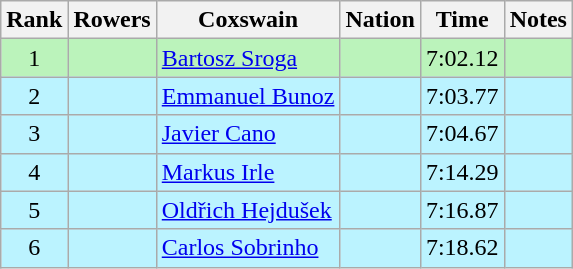<table class="wikitable sortable" style="text-align:center">
<tr>
<th>Rank</th>
<th>Rowers</th>
<th>Coxswain</th>
<th>Nation</th>
<th>Time</th>
<th>Notes</th>
</tr>
<tr bgcolor=bbf3bb>
<td>1</td>
<td align=left data-sort-value="Basta, Piotr"></td>
<td align=left data-sort-value="Sroga, Bartosz"><a href='#'>Bartosz Sroga</a></td>
<td align=left></td>
<td>7:02.12</td>
<td></td>
</tr>
<tr bgcolor=bbf3ff>
<td>2</td>
<td align=left data-sort-value="Berthou, Patrick"></td>
<td align=left data-sort-value="Bunoz, Emmanuel"><a href='#'>Emmanuel Bunoz</a></td>
<td align=left></td>
<td>7:03.77</td>
<td></td>
</tr>
<tr bgcolor=bbf3ff>
<td>3</td>
<td align=left data-sort-value="Bugarín, José Ignacio"></td>
<td align=left data-sort-value="Cano, Javier"><a href='#'>Javier Cano</a></td>
<td align=left></td>
<td>7:04.67</td>
<td></td>
</tr>
<tr bgcolor=bbf3ff>
<td>4</td>
<td align=left data-sort-value="Kuttelwascher, Dietmar"></td>
<td align=left data-sort-value="Irle, Markus"><a href='#'>Markus Irle</a></td>
<td align=left></td>
<td>7:14.29</td>
<td></td>
</tr>
<tr bgcolor=bbf3ff>
<td>5</td>
<td align=left data-sort-value="Dalecký, Michal"></td>
<td align=left data-sort-value="Hejdušek, Oldřich"><a href='#'>Oldřich Hejdušek</a></td>
<td align=left></td>
<td>7:16.87</td>
<td></td>
</tr>
<tr bgcolor=bbf3ff>
<td>6</td>
<td align=left data-sort-value="Almeida, Carlos de"></td>
<td align=left data-sort-value="Sobrinho, Carlos"><a href='#'>Carlos Sobrinho</a></td>
<td align=left></td>
<td>7:18.62</td>
<td></td>
</tr>
</table>
